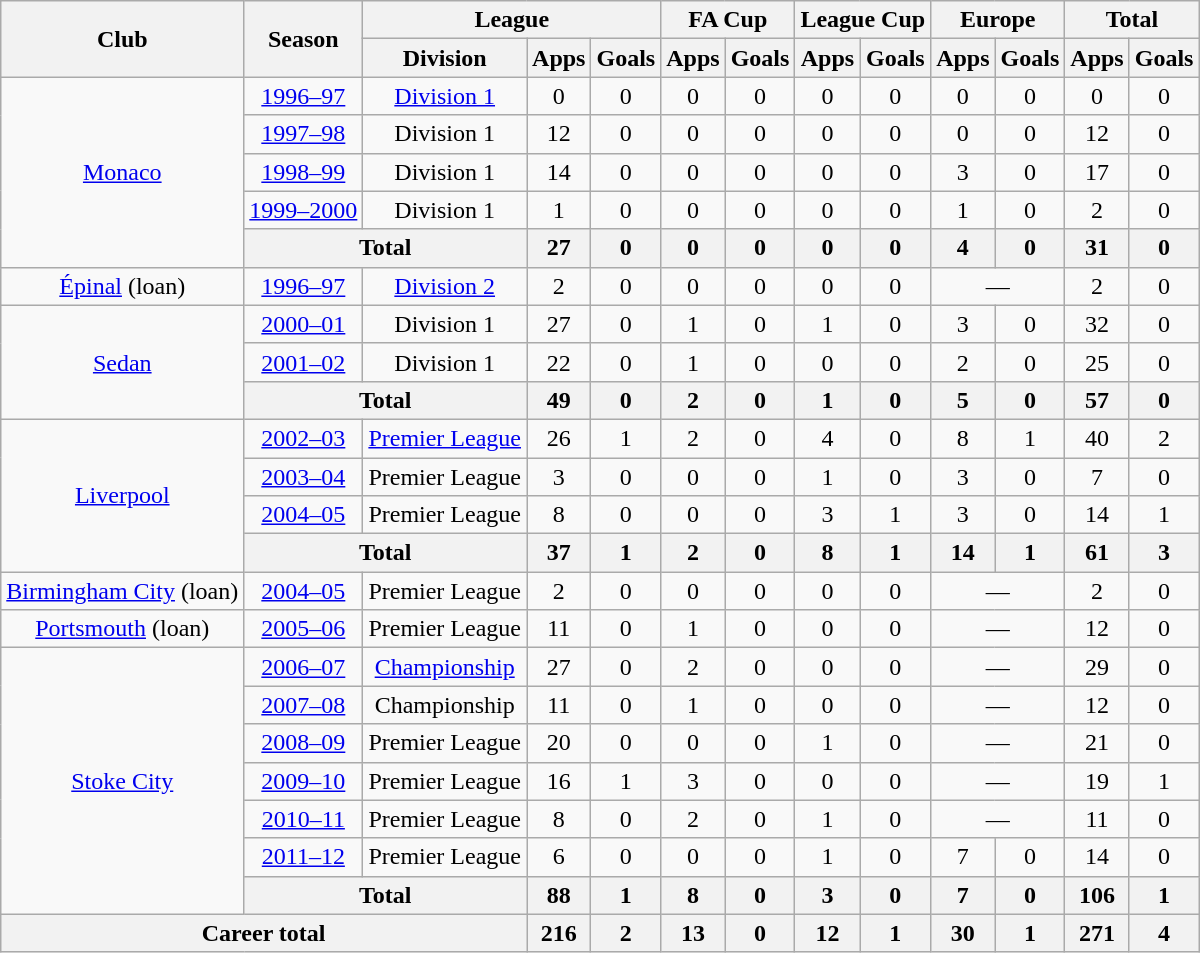<table class="wikitable" style="text-align:center">
<tr>
<th rowspan="2">Club</th>
<th rowspan="2">Season</th>
<th colspan="3">League</th>
<th colspan="2">FA Cup</th>
<th colspan="2">League Cup</th>
<th colspan="2">Europe</th>
<th colspan="2">Total</th>
</tr>
<tr>
<th>Division</th>
<th>Apps</th>
<th>Goals</th>
<th>Apps</th>
<th>Goals</th>
<th>Apps</th>
<th>Goals</th>
<th>Apps</th>
<th>Goals</th>
<th>Apps</th>
<th>Goals</th>
</tr>
<tr>
<td rowspan="5"><a href='#'>Monaco</a></td>
<td><a href='#'>1996–97</a></td>
<td><a href='#'>Division 1</a></td>
<td>0</td>
<td>0</td>
<td>0</td>
<td>0</td>
<td>0</td>
<td>0</td>
<td>0</td>
<td>0</td>
<td>0</td>
<td>0</td>
</tr>
<tr>
<td><a href='#'>1997–98</a></td>
<td>Division 1</td>
<td>12</td>
<td>0</td>
<td>0</td>
<td>0</td>
<td>0</td>
<td>0</td>
<td>0</td>
<td>0</td>
<td>12</td>
<td>0</td>
</tr>
<tr>
<td><a href='#'>1998–99</a></td>
<td>Division 1</td>
<td>14</td>
<td>0</td>
<td>0</td>
<td>0</td>
<td>0</td>
<td>0</td>
<td>3</td>
<td>0</td>
<td>17</td>
<td>0</td>
</tr>
<tr>
<td><a href='#'>1999–2000</a></td>
<td>Division 1</td>
<td>1</td>
<td>0</td>
<td>0</td>
<td>0</td>
<td>0</td>
<td>0</td>
<td>1</td>
<td>0</td>
<td>2</td>
<td>0</td>
</tr>
<tr>
<th colspan="2">Total</th>
<th>27</th>
<th>0</th>
<th>0</th>
<th>0</th>
<th>0</th>
<th>0</th>
<th>4</th>
<th>0</th>
<th>31</th>
<th>0</th>
</tr>
<tr>
<td><a href='#'>Épinal</a> (loan)</td>
<td><a href='#'>1996–97</a></td>
<td><a href='#'>Division 2</a></td>
<td>2</td>
<td>0</td>
<td>0</td>
<td>0</td>
<td>0</td>
<td>0</td>
<td colspan="2">—</td>
<td>2</td>
<td>0</td>
</tr>
<tr>
<td rowspan="3"><a href='#'>Sedan</a></td>
<td><a href='#'>2000–01</a></td>
<td>Division 1</td>
<td>27</td>
<td>0</td>
<td>1</td>
<td>0</td>
<td>1</td>
<td>0</td>
<td>3</td>
<td>0</td>
<td>32</td>
<td>0</td>
</tr>
<tr>
<td><a href='#'>2001–02</a></td>
<td>Division 1</td>
<td>22</td>
<td>0</td>
<td>1</td>
<td>0</td>
<td>0</td>
<td>0</td>
<td>2</td>
<td>0</td>
<td>25</td>
<td>0</td>
</tr>
<tr>
<th colspan="2">Total</th>
<th>49</th>
<th>0</th>
<th>2</th>
<th>0</th>
<th>1</th>
<th>0</th>
<th>5</th>
<th>0</th>
<th>57</th>
<th>0</th>
</tr>
<tr>
<td rowspan="4"><a href='#'>Liverpool</a></td>
<td><a href='#'>2002–03</a></td>
<td><a href='#'>Premier League</a></td>
<td>26</td>
<td>1</td>
<td>2</td>
<td>0</td>
<td>4</td>
<td>0</td>
<td>8</td>
<td>1</td>
<td>40</td>
<td>2</td>
</tr>
<tr>
<td><a href='#'>2003–04</a></td>
<td>Premier League</td>
<td>3</td>
<td>0</td>
<td>0</td>
<td>0</td>
<td>1</td>
<td>0</td>
<td>3</td>
<td>0</td>
<td>7</td>
<td>0</td>
</tr>
<tr>
<td><a href='#'>2004–05</a></td>
<td>Premier League</td>
<td>8</td>
<td>0</td>
<td>0</td>
<td>0</td>
<td>3</td>
<td>1</td>
<td>3</td>
<td>0</td>
<td>14</td>
<td>1</td>
</tr>
<tr>
<th colspan="2">Total</th>
<th>37</th>
<th>1</th>
<th>2</th>
<th>0</th>
<th>8</th>
<th>1</th>
<th>14</th>
<th>1</th>
<th>61</th>
<th>3</th>
</tr>
<tr>
<td><a href='#'>Birmingham City</a> (loan)</td>
<td><a href='#'>2004–05</a></td>
<td>Premier League</td>
<td>2</td>
<td>0</td>
<td>0</td>
<td>0</td>
<td>0</td>
<td>0</td>
<td colspan="2">—</td>
<td>2</td>
<td>0</td>
</tr>
<tr>
<td><a href='#'>Portsmouth</a> (loan)</td>
<td><a href='#'>2005–06</a></td>
<td>Premier League</td>
<td>11</td>
<td>0</td>
<td>1</td>
<td>0</td>
<td>0</td>
<td>0</td>
<td colspan="2">—</td>
<td>12</td>
<td>0</td>
</tr>
<tr>
<td rowspan="7"><a href='#'>Stoke City</a></td>
<td><a href='#'>2006–07</a></td>
<td><a href='#'>Championship</a></td>
<td>27</td>
<td>0</td>
<td>2</td>
<td>0</td>
<td>0</td>
<td>0</td>
<td colspan="2">—</td>
<td>29</td>
<td>0</td>
</tr>
<tr>
<td><a href='#'>2007–08</a></td>
<td>Championship</td>
<td>11</td>
<td>0</td>
<td>1</td>
<td>0</td>
<td>0</td>
<td>0</td>
<td colspan="2">—</td>
<td>12</td>
<td>0</td>
</tr>
<tr>
<td><a href='#'>2008–09</a></td>
<td>Premier League</td>
<td>20</td>
<td>0</td>
<td>0</td>
<td>0</td>
<td>1</td>
<td>0</td>
<td colspan="2">—</td>
<td>21</td>
<td>0</td>
</tr>
<tr>
<td><a href='#'>2009–10</a></td>
<td>Premier League</td>
<td>16</td>
<td>1</td>
<td>3</td>
<td>0</td>
<td>0</td>
<td>0</td>
<td colspan="2">—</td>
<td>19</td>
<td>1</td>
</tr>
<tr>
<td><a href='#'>2010–11</a></td>
<td>Premier League</td>
<td>8</td>
<td>0</td>
<td>2</td>
<td>0</td>
<td>1</td>
<td>0</td>
<td colspan="2">—</td>
<td>11</td>
<td>0</td>
</tr>
<tr>
<td><a href='#'>2011–12</a></td>
<td>Premier League</td>
<td>6</td>
<td>0</td>
<td>0</td>
<td>0</td>
<td>1</td>
<td>0</td>
<td>7</td>
<td>0</td>
<td>14</td>
<td>0</td>
</tr>
<tr>
<th colspan="2">Total</th>
<th>88</th>
<th>1</th>
<th>8</th>
<th>0</th>
<th>3</th>
<th>0</th>
<th>7</th>
<th>0</th>
<th>106</th>
<th>1</th>
</tr>
<tr>
<th colspan="3">Career total</th>
<th>216</th>
<th>2</th>
<th>13</th>
<th>0</th>
<th>12</th>
<th>1</th>
<th>30</th>
<th>1</th>
<th>271</th>
<th>4</th>
</tr>
</table>
